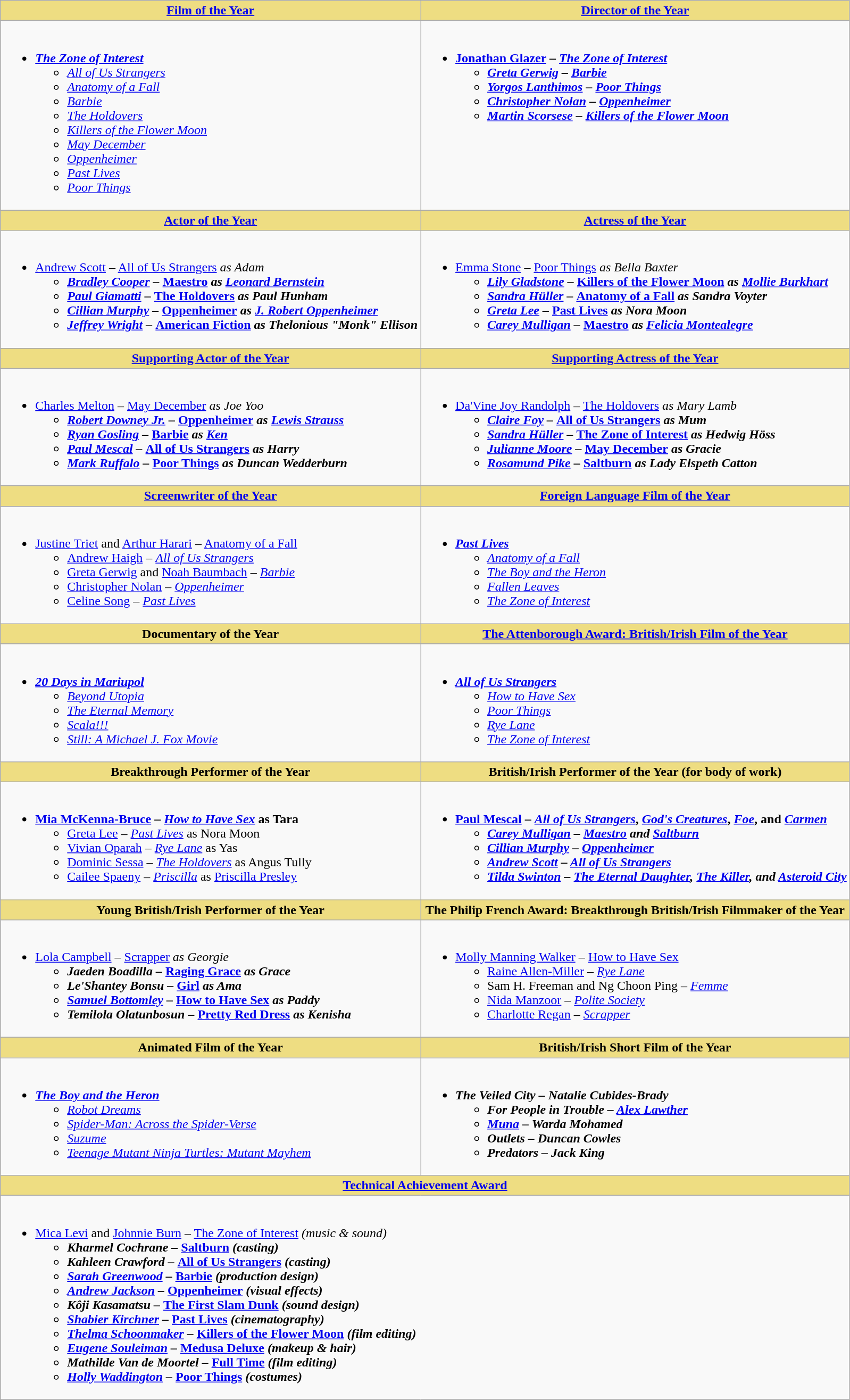<table class="wikitable">
<tr>
<th style="background:#EEDD82;"><a href='#'>Film of the Year</a></th>
<th style="background:#EEDD82;"><a href='#'>Director of the Year</a></th>
</tr>
<tr>
<td valign="top"><br><ul><li><strong><em><a href='#'>The Zone of Interest</a></em></strong><ul><li><em><a href='#'>All of Us Strangers</a></em></li><li><em><a href='#'>Anatomy of a Fall</a></em></li><li><em><a href='#'>Barbie</a></em></li><li><em><a href='#'>The Holdovers</a></em></li><li><em><a href='#'>Killers of the Flower Moon</a></em></li><li><em><a href='#'>May December</a></em></li><li><em><a href='#'>Oppenheimer</a></em></li><li><em><a href='#'>Past Lives</a></em></li><li><em><a href='#'>Poor Things</a></em></li></ul></li></ul></td>
<td valign="top"><br><ul><li><strong><a href='#'>Jonathan Glazer</a> – <em><a href='#'>The Zone of Interest</a><strong><em><ul><li><a href='#'>Greta Gerwig</a> – </em><a href='#'>Barbie</a><em></li><li><a href='#'>Yorgos Lanthimos</a> – </em><a href='#'>Poor Things</a><em></li><li><a href='#'>Christopher Nolan</a> – </em><a href='#'>Oppenheimer</a><em></li><li><a href='#'>Martin Scorsese</a> – </em><a href='#'>Killers of the Flower Moon</a><em></li></ul></li></ul></td>
</tr>
<tr>
<th style="background:#EEDD82;"><a href='#'>Actor of the Year</a></th>
<th style="background:#EEDD82;"><a href='#'>Actress of the Year</a></th>
</tr>
<tr>
<td valign="top"><br><ul><li></strong><a href='#'>Andrew Scott</a> – </em><a href='#'>All of Us Strangers</a><em> as Adam<strong><ul><li><a href='#'>Bradley Cooper</a> – </em><a href='#'>Maestro</a><em> as <a href='#'>Leonard Bernstein</a></li><li><a href='#'>Paul Giamatti</a> – </em><a href='#'>The Holdovers</a><em> as Paul Hunham</li><li><a href='#'>Cillian Murphy</a> – </em><a href='#'>Oppenheimer</a><em> as <a href='#'>J. Robert Oppenheimer</a></li><li><a href='#'>Jeffrey Wright</a> – </em><a href='#'>American Fiction</a><em> as Thelonious "Monk" Ellison</li></ul></li></ul></td>
<td valign="top"><br><ul><li></strong><a href='#'>Emma Stone</a> – </em><a href='#'>Poor Things</a><em> as Bella Baxter<strong><ul><li><a href='#'>Lily Gladstone</a> – </em><a href='#'>Killers of the Flower Moon</a><em> as <a href='#'>Mollie Burkhart</a></li><li><a href='#'>Sandra Hüller</a> – </em><a href='#'>Anatomy of a Fall</a><em> as Sandra Voyter</li><li><a href='#'>Greta Lee</a> – </em><a href='#'>Past Lives</a><em> as Nora Moon</li><li><a href='#'>Carey Mulligan</a> – </em><a href='#'>Maestro</a><em> as <a href='#'>Felicia Montealegre</a></li></ul></li></ul></td>
</tr>
<tr>
<th style="background:#EEDD82;"><a href='#'>Supporting Actor of the Year</a></th>
<th style="background:#EEDD82;"><a href='#'>Supporting Actress of the Year</a></th>
</tr>
<tr>
<td valign="top"><br><ul><li></strong><a href='#'>Charles Melton</a> – </em><a href='#'>May December</a><em> as Joe Yoo<strong><ul><li><a href='#'>Robert Downey Jr.</a> – </em><a href='#'>Oppenheimer</a><em> as <a href='#'>Lewis Strauss</a></li><li><a href='#'>Ryan Gosling</a> – </em><a href='#'>Barbie</a><em> as <a href='#'>Ken</a></li><li><a href='#'>Paul Mescal</a> – </em><a href='#'>All of Us Strangers</a><em> as Harry</li><li><a href='#'>Mark Ruffalo</a> – </em><a href='#'>Poor Things</a><em> as Duncan Wedderburn</li></ul></li></ul></td>
<td valign="top"><br><ul><li></strong><a href='#'>Da'Vine Joy Randolph</a> – </em><a href='#'>The Holdovers</a><em> as Mary Lamb<strong><ul><li><a href='#'>Claire Foy</a> – </em><a href='#'>All of Us Strangers</a><em> as Mum</li><li><a href='#'>Sandra Hüller</a> – </em><a href='#'>The Zone of Interest</a><em> as Hedwig Höss</li><li><a href='#'>Julianne Moore</a> – </em><a href='#'>May December</a><em> as Gracie</li><li><a href='#'>Rosamund Pike</a> – </em><a href='#'>Saltburn</a><em> as Lady Elspeth Catton</li></ul></li></ul></td>
</tr>
<tr>
<th style="background:#EEDD82;"><a href='#'>Screenwriter of the Year</a></th>
<th style="background:#EEDD82;"><a href='#'>Foreign Language Film of the Year</a></th>
</tr>
<tr>
<td valign="top"><br><ul><li></strong><a href='#'>Justine Triet</a> and <a href='#'>Arthur Harari</a> – </em><a href='#'>Anatomy of a Fall</a></em></strong><ul><li><a href='#'>Andrew Haigh</a> – <em><a href='#'>All of Us Strangers</a></em></li><li><a href='#'>Greta Gerwig</a> and <a href='#'>Noah Baumbach</a> – <em><a href='#'>Barbie</a></em></li><li><a href='#'>Christopher Nolan</a> – <em><a href='#'>Oppenheimer</a></em></li><li><a href='#'>Celine Song</a> – <em><a href='#'>Past Lives</a></em></li></ul></li></ul></td>
<td valign="top"><br><ul><li><strong><em><a href='#'>Past Lives</a></em></strong><ul><li><em><a href='#'>Anatomy of a Fall</a></em></li><li><em><a href='#'>The Boy and the Heron</a></em></li><li><em><a href='#'>Fallen Leaves</a></em></li><li><em><a href='#'>The Zone of Interest</a></em></li></ul></li></ul></td>
</tr>
<tr>
<th style="background:#EEDD82;">Documentary of the Year</th>
<th style="background:#EEDD82;"><a href='#'>The Attenborough Award: British/Irish Film of the Year</a></th>
</tr>
<tr>
<td valign="top"><br><ul><li><strong><em><a href='#'>20 Days in Mariupol</a></em></strong><ul><li><em><a href='#'>Beyond Utopia</a></em></li><li><em><a href='#'>The Eternal Memory</a></em></li><li><em><a href='#'>Scala!!!</a></em></li><li><em><a href='#'>Still: A Michael J. Fox Movie</a></em></li></ul></li></ul></td>
<td valign="top"><br><ul><li><strong><em><a href='#'>All of Us Strangers</a></em></strong><ul><li><em><a href='#'>How to Have Sex</a></em></li><li><em><a href='#'>Poor Things</a></em></li><li><em><a href='#'>Rye Lane</a></em></li><li><em><a href='#'>The Zone of Interest</a></em></li></ul></li></ul></td>
</tr>
<tr>
<th style="background:#EEDD82;">Breakthrough Performer of the Year</th>
<th style="background:#EEDD82;">British/Irish Performer of the Year (for body of work)</th>
</tr>
<tr>
<td valign="top"><br><ul><li><strong><a href='#'>Mia McKenna-Bruce</a> – <em><a href='#'>How to Have Sex</a></em> as Tara</strong><ul><li><a href='#'>Greta Lee</a> – <em><a href='#'>Past Lives</a></em> as Nora Moon</li><li><a href='#'>Vivian Oparah</a> – <em><a href='#'>Rye Lane</a></em> as Yas</li><li><a href='#'>Dominic Sessa</a> – <em><a href='#'>The Holdovers</a></em> as Angus Tully</li><li><a href='#'>Cailee Spaeny</a> – <em><a href='#'>Priscilla</a></em> as <a href='#'>Priscilla Presley</a></li></ul></li></ul></td>
<td valign="top"><br><ul><li><strong><a href='#'>Paul Mescal</a> – <em><a href='#'>All of Us Strangers</a></em>, <em><a href='#'>God's Creatures</a></em>, <em><a href='#'>Foe</a></em>, and <em><a href='#'>Carmen</a><strong><em><ul><li><a href='#'>Carey Mulligan</a> – </em><a href='#'>Maestro</a><em> and </em><a href='#'>Saltburn</a><em></li><li><a href='#'>Cillian Murphy</a> – </em><a href='#'>Oppenheimer</a><em></li><li><a href='#'>Andrew Scott</a> – </em><a href='#'>All of Us Strangers</a><em></li><li><a href='#'>Tilda Swinton</a> – </em><a href='#'>The Eternal Daughter</a><em>, </em><a href='#'>The Killer</a><em>, and </em><a href='#'>Asteroid City</a><em></li></ul></li></ul></td>
</tr>
<tr>
<th style="background:#EEDD82;">Young British/Irish Performer of the Year</th>
<th style="background:#EEDD82;">The Philip French Award: Breakthrough British/Irish Filmmaker of the Year</th>
</tr>
<tr>
<td valign="top"><br><ul><li></strong><a href='#'>Lola Campbell</a> – </em><a href='#'>Scrapper</a><em> as Georgie<strong><ul><li>Jaeden Boadilla – </em><a href='#'>Raging Grace</a><em> as Grace</li><li>Le'Shantey Bonsu – </em><a href='#'>Girl</a><em> as Ama</li><li><a href='#'>Samuel Bottomley</a> – </em><a href='#'>How to Have Sex</a><em> as Paddy</li><li>Temilola Olatunbosun – </em><a href='#'>Pretty Red Dress</a><em> as Kenisha</li></ul></li></ul></td>
<td valign="top"><br><ul><li></strong><a href='#'>Molly Manning Walker</a> – </em><a href='#'>How to Have Sex</a></em></strong><ul><li><a href='#'>Raine Allen-Miller</a> – <em><a href='#'>Rye Lane</a></em></li><li>Sam H. Freeman and Ng Choon Ping – <em><a href='#'>Femme</a></em></li><li><a href='#'>Nida Manzoor</a> – <em><a href='#'>Polite Society</a></em></li><li><a href='#'>Charlotte Regan</a> – <em><a href='#'>Scrapper</a></em></li></ul></li></ul></td>
</tr>
<tr>
<th style="background:#EEDD82;">Animated Film of the Year</th>
<th style="background:#EEDD82;">British/Irish Short Film of the Year</th>
</tr>
<tr>
<td valign="top"><br><ul><li><strong><em><a href='#'>The Boy and the Heron</a></em></strong><ul><li><em><a href='#'>Robot Dreams</a></em></li><li><em><a href='#'>Spider-Man: Across the Spider-Verse</a></em></li><li><em><a href='#'>Suzume</a></em></li><li><em><a href='#'>Teenage Mutant Ninja Turtles: Mutant Mayhem</a></em></li></ul></li></ul></td>
<td valign="top"><br><ul><li><strong><em>The Veiled City<em> – Natalie Cubides-Brady<strong><ul><li></em>For People in Trouble<em> – <a href='#'>Alex Lawther</a></li><li></em><a href='#'>Muna</a><em> – Warda Mohamed</li><li></em>Outlets<em> – Duncan Cowles</li><li></em>Predators<em> – Jack King</li></ul></li></ul></td>
</tr>
<tr>
<th style="background:#EEDD82;" colspan="2"><a href='#'>Technical Achievement Award</a></th>
</tr>
<tr>
<td style="vertical-align:top;" colspan="2"><br><ul><li></strong><a href='#'>Mica Levi</a> and <a href='#'>Johnnie Burn</a> – </em><a href='#'>The Zone of Interest</a><em> (music & sound)<strong><ul><li>Kharmel Cochrane – </em><a href='#'>Saltburn</a><em> (casting)</li><li>Kahleen Crawford – </em><a href='#'>All of Us Strangers</a><em> (casting)</li><li><a href='#'>Sarah Greenwood</a> – </em><a href='#'>Barbie</a><em> (production design)</li><li><a href='#'>Andrew Jackson</a> – </em><a href='#'>Oppenheimer</a><em> (visual effects)</li><li>Kôji Kasamatsu – </em><a href='#'>The First Slam Dunk</a><em> (sound design)</li><li><a href='#'>Shabier Kirchner</a> – </em><a href='#'>Past Lives</a><em> (cinematography)</li><li><a href='#'>Thelma Schoonmaker</a> – </em><a href='#'>Killers of the Flower Moon</a><em> (film editing)</li><li><a href='#'>Eugene Souleiman</a> – </em><a href='#'>Medusa Deluxe</a><em> (makeup & hair)</li><li>Mathilde Van de Moortel – </em><a href='#'>Full Time</a><em> (film editing)</li><li><a href='#'>Holly Waddington</a> – </em><a href='#'>Poor Things</a><em> (costumes)</li></ul></li></ul></td>
</tr>
</table>
